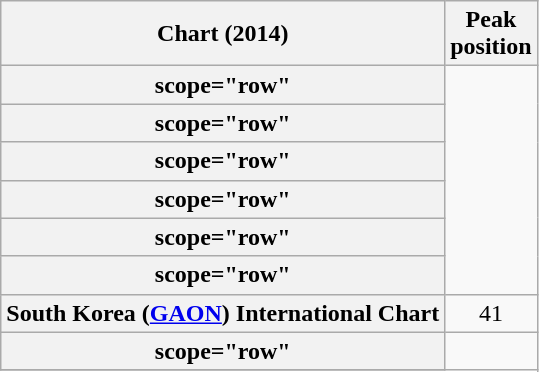<table class="wikitable sortable plainrowheaders">
<tr>
<th>Chart (2014)</th>
<th>Peak<br>position</th>
</tr>
<tr>
<th>scope="row" </th>
</tr>
<tr>
<th>scope="row" </th>
</tr>
<tr>
<th>scope="row" </th>
</tr>
<tr>
<th>scope="row" </th>
</tr>
<tr>
<th>scope="row" </th>
</tr>
<tr>
<th>scope="row" </th>
</tr>
<tr>
<th scope="row">South Korea (<a href='#'>GAON</a>) International Chart</th>
<td style="text-align:center;">41</td>
</tr>
<tr>
<th>scope="row" </th>
</tr>
<tr>
</tr>
</table>
